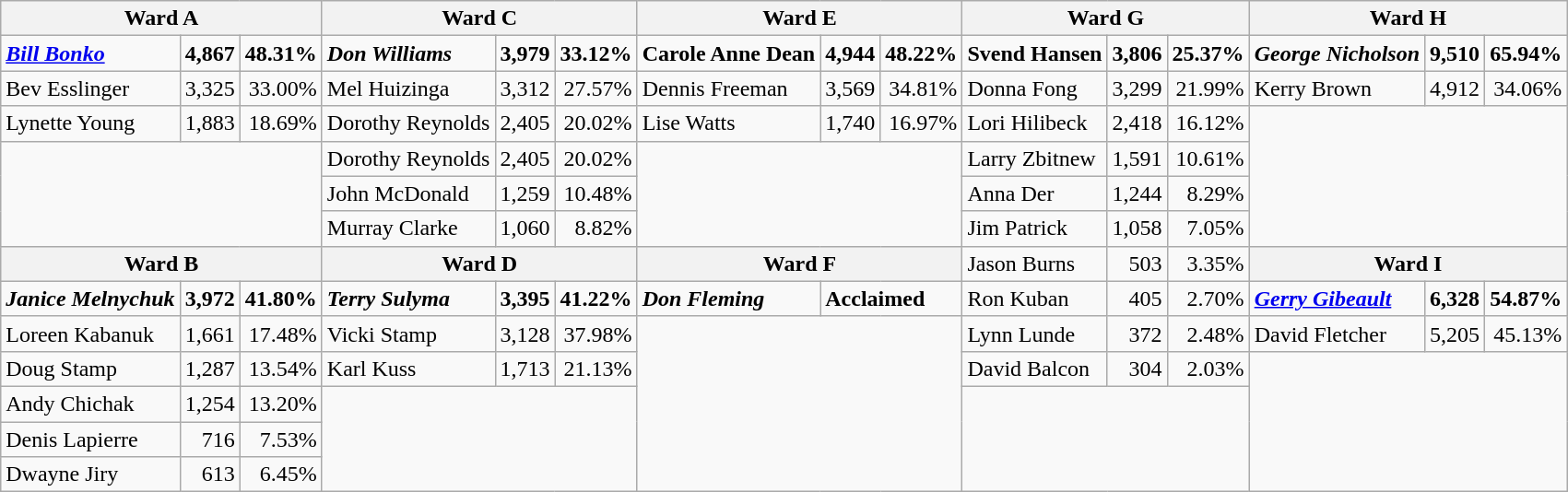<table class="wikitable">
<tr>
<th colspan="3"><strong>Ward A</strong></th>
<th colspan="3"><strong>Ward C</strong></th>
<th colspan="3"><strong>Ward E</strong></th>
<th colspan="3"><strong>Ward G</strong></th>
<th colspan="3"><strong>Ward H</strong></th>
</tr>
<tr>
<td><strong><em><a href='#'>Bill Bonko</a></em></strong></td>
<td align="right"><strong>4,867</strong></td>
<td align="right"><strong>48.31%</strong></td>
<td><strong><em>Don Williams</em></strong></td>
<td align="right"><strong>3,979</strong></td>
<td align="right"><strong>33.12%</strong></td>
<td><strong>Carole Anne Dean</strong></td>
<td align="right"><strong>4,944</strong></td>
<td align="right"><strong>48.22%</strong></td>
<td><strong>Svend Hansen</strong></td>
<td align="right"><strong>3,806</strong></td>
<td align="right"><strong>25.37%</strong></td>
<td><strong><em>George Nicholson</em></strong></td>
<td align="right"><strong>9,510</strong></td>
<td align="right"><strong>65.94%</strong></td>
</tr>
<tr>
<td>Bev Esslinger</td>
<td align="right">3,325</td>
<td align="right">33.00%</td>
<td>Mel Huizinga</td>
<td align="right">3,312</td>
<td align="right">27.57%</td>
<td>Dennis Freeman</td>
<td align="right">3,569</td>
<td align="right">34.81%</td>
<td>Donna Fong</td>
<td align="right">3,299</td>
<td align="right">21.99%</td>
<td>Kerry Brown</td>
<td align="right">4,912</td>
<td align="right">34.06%</td>
</tr>
<tr>
<td>Lynette Young</td>
<td align="right">1,883</td>
<td align="right">18.69%</td>
<td>Dorothy Reynolds</td>
<td align="right">2,405</td>
<td align="right">20.02%</td>
<td>Lise Watts</td>
<td align="right">1,740</td>
<td align="right">16.97%</td>
<td>Lori Hilibeck</td>
<td align="right">2,418</td>
<td align="right">16.12%</td>
<td colspan="3" rowspan="4"></td>
</tr>
<tr>
<td colspan="3" rowspan="3"></td>
<td>Dorothy Reynolds</td>
<td align="right">2,405</td>
<td align="right">20.02%</td>
<td colspan="3" rowspan="3"></td>
<td>Larry Zbitnew</td>
<td align="right">1,591</td>
<td align="right">10.61%</td>
</tr>
<tr>
<td>John McDonald</td>
<td align="right">1,259</td>
<td align="right">10.48%</td>
<td>Anna Der</td>
<td align="right">1,244</td>
<td align="right">8.29%</td>
</tr>
<tr>
<td>Murray Clarke</td>
<td align="right">1,060</td>
<td align="right">8.82%</td>
<td>Jim Patrick</td>
<td align="right">1,058</td>
<td align="right">7.05%</td>
</tr>
<tr>
<th colspan="3"><strong>Ward B</strong></th>
<th colspan="3"><strong>Ward D</strong></th>
<th colspan="3"><strong>Ward F</strong></th>
<td>Jason Burns</td>
<td align="right">503</td>
<td align="right">3.35%</td>
<th colspan="3"><strong>Ward I</strong></th>
</tr>
<tr>
<td><strong><em>Janice Melnychuk</em></strong></td>
<td align="right"><strong>3,972</strong></td>
<td align="right"><strong>41.80%</strong></td>
<td><strong><em>Terry Sulyma</em></strong></td>
<td align="right"><strong>3,395</strong></td>
<td align="right"><strong>41.22%</strong></td>
<td><strong><em>Don Fleming</em></strong></td>
<td colspan="2"><strong>Acclaimed</strong></td>
<td>Ron Kuban</td>
<td align="right">405</td>
<td align="right">2.70%</td>
<td><strong><em><a href='#'>Gerry Gibeault</a></em></strong></td>
<td align="right"><strong>6,328</strong></td>
<td align="right"><strong>54.87%</strong></td>
</tr>
<tr>
<td>Loreen Kabanuk</td>
<td align="right">1,661</td>
<td align="right">17.48%</td>
<td>Vicki Stamp</td>
<td align="right">3,128</td>
<td align="right">37.98%</td>
<td colspan="3" rowspan="5"></td>
<td>Lynn Lunde</td>
<td align="right">372</td>
<td align="right">2.48%</td>
<td>David Fletcher</td>
<td align="right">5,205</td>
<td align="right">45.13%</td>
</tr>
<tr>
<td>Doug Stamp</td>
<td align="right">1,287</td>
<td align="right">13.54%</td>
<td>Karl Kuss</td>
<td align="right">1,713</td>
<td align="right">21.13%</td>
<td>David Balcon</td>
<td align="right">304</td>
<td align="right">2.03%</td>
<td colspan="3" rowspan="4"></td>
</tr>
<tr>
<td>Andy Chichak</td>
<td align="right">1,254</td>
<td align="right">13.20%</td>
<td colspan="3" rowspan="3"></td>
<td colspan="3" rowspan="3"></td>
</tr>
<tr>
<td>Denis Lapierre</td>
<td align="right">716</td>
<td align="right">7.53%</td>
</tr>
<tr>
<td>Dwayne Jiry</td>
<td align="right">613</td>
<td align="right">6.45%</td>
</tr>
</table>
